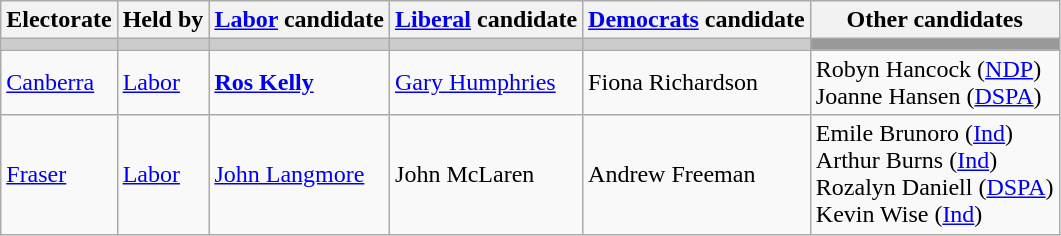<table class="wikitable">
<tr>
<th>Electorate</th>
<th>Held by</th>
<th><a href='#'>Labor</a> candidate</th>
<th><a href='#'>Liberal</a> candidate</th>
<th><a href='#'>Democrats</a> candidate</th>
<th>Other candidates</th>
</tr>
<tr bgcolor="#cccccc">
<td></td>
<td></td>
<td></td>
<td></td>
<td></td>
<td bgcolor="#999999"></td>
</tr>
<tr>
<td><a href='#'>Canberra</a></td>
<td><a href='#'>Labor</a></td>
<td><strong><a href='#'>Ros Kelly</a></strong></td>
<td><a href='#'>Gary Humphries</a></td>
<td>Fiona Richardson</td>
<td>Robyn Hancock (<a href='#'>NDP</a>)<br>Joanne Hansen (<a href='#'>DSPA</a>)</td>
</tr>
<tr>
<td><a href='#'>Fraser</a></td>
<td><a href='#'>Labor</a></td>
<td><a href='#'>John Langmore</a></td>
<td>John McLaren</td>
<td>Andrew Freeman</td>
<td>Emile Brunoro (<a href='#'>Ind</a>)<br>Arthur Burns (<a href='#'>Ind</a>)<br>Rozalyn Daniell (<a href='#'>DSPA</a>)<br>Kevin Wise (<a href='#'>Ind</a>)</td>
</tr>
</table>
